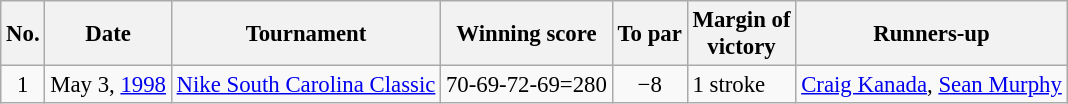<table class="wikitable" style="font-size:95%;">
<tr>
<th>No.</th>
<th>Date</th>
<th>Tournament</th>
<th>Winning score</th>
<th>To par</th>
<th>Margin of<br>victory</th>
<th>Runners-up</th>
</tr>
<tr>
<td align=center>1</td>
<td align=right>May 3, <a href='#'>1998</a></td>
<td><a href='#'>Nike South Carolina Classic</a></td>
<td>70-69-72-69=280</td>
<td align=center>−8</td>
<td>1 stroke</td>
<td> <a href='#'>Craig Kanada</a>,  <a href='#'>Sean Murphy</a></td>
</tr>
</table>
